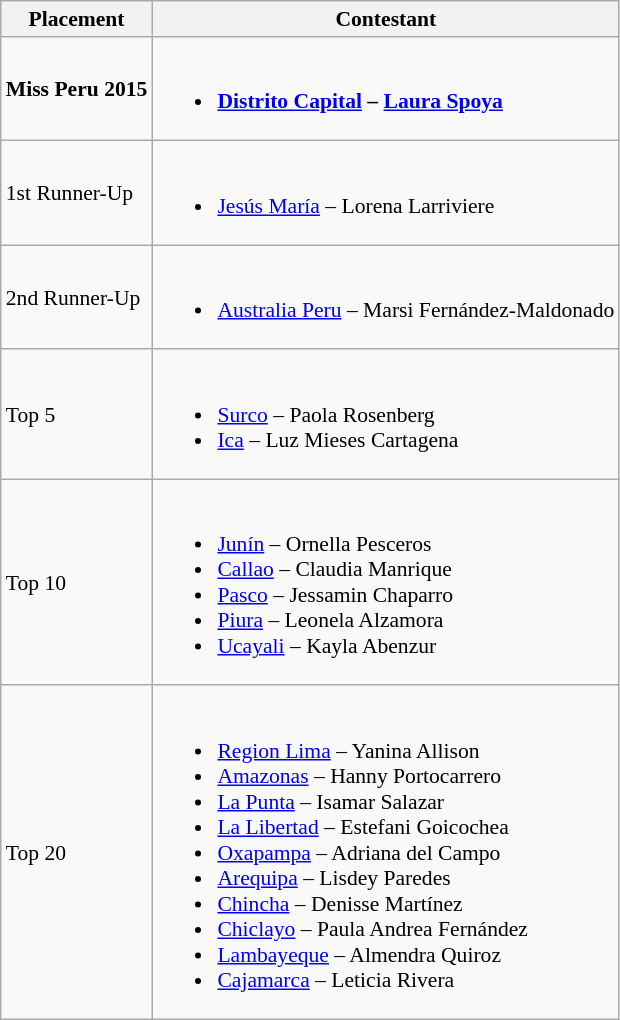<table class="wikitable sortable" style="font-size: 90%;">
<tr>
<th>Placement</th>
<th>Contestant</th>
</tr>
<tr>
<td><strong>Miss Peru 2015</strong></td>
<td><br><ul><li><strong><a href='#'>Distrito Capital</a> – <a href='#'>Laura Spoya</a></strong></li></ul></td>
</tr>
<tr>
<td>1st Runner-Up</td>
<td><br><ul><li><a href='#'>Jesús María</a> – Lorena Larriviere</li></ul></td>
</tr>
<tr>
<td>2nd Runner-Up</td>
<td><br><ul><li><a href='#'>Australia Peru</a> – Marsi Fernández-Maldonado</li></ul></td>
</tr>
<tr>
<td>Top 5</td>
<td><br><ul><li><a href='#'>Surco</a> – Paola Rosenberg</li><li><a href='#'>Ica</a> – Luz Mieses Cartagena</li></ul></td>
</tr>
<tr>
<td>Top 10</td>
<td><br><ul><li><a href='#'>Junín</a> – Ornella Pesceros</li><li><a href='#'>Callao</a> – Claudia Manrique</li><li><a href='#'>Pasco</a> – Jessamin Chaparro</li><li><a href='#'>Piura</a> – Leonela Alzamora</li><li><a href='#'>Ucayali</a> – Kayla Abenzur</li></ul></td>
</tr>
<tr>
<td>Top 20</td>
<td><br><ul><li><a href='#'>Region Lima</a> – Yanina Allison</li><li><a href='#'>Amazonas</a> – Hanny Portocarrero</li><li><a href='#'>La Punta</a> – Isamar Salazar</li><li><a href='#'>La Libertad</a> – Estefani Goicochea</li><li><a href='#'>Oxapampa</a> – Adriana del Campo</li><li><a href='#'>Arequipa</a> – Lisdey Paredes</li><li><a href='#'>Chincha</a> – Denisse Martínez</li><li><a href='#'>Chiclayo</a> – Paula Andrea Fernández</li><li><a href='#'>Lambayeque</a> – Almendra Quiroz</li><li><a href='#'>Cajamarca</a> – Leticia Rivera</li></ul></td>
</tr>
</table>
